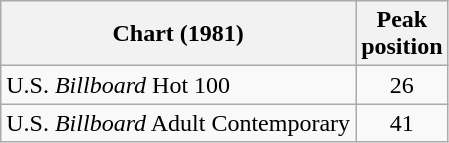<table class="wikitable">
<tr>
<th>Chart (1981)</th>
<th>Peak<br>position</th>
</tr>
<tr>
<td>U.S. <em>Billboard</em> Hot 100 </td>
<td style="text-align:center;">26</td>
</tr>
<tr>
<td>U.S. <em>Billboard</em> Adult Contemporary</td>
<td style="text-align:center;">41</td>
</tr>
</table>
